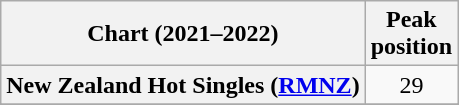<table class="wikitable sortable plainrowheaders" style="text-align:center">
<tr>
<th scope="col">Chart (2021–2022)</th>
<th scope="col">Peak<br>position</th>
</tr>
<tr>
<th scope="row">New Zealand Hot Singles (<a href='#'>RMNZ</a>)</th>
<td>29</td>
</tr>
<tr>
</tr>
<tr>
</tr>
<tr>
</tr>
</table>
